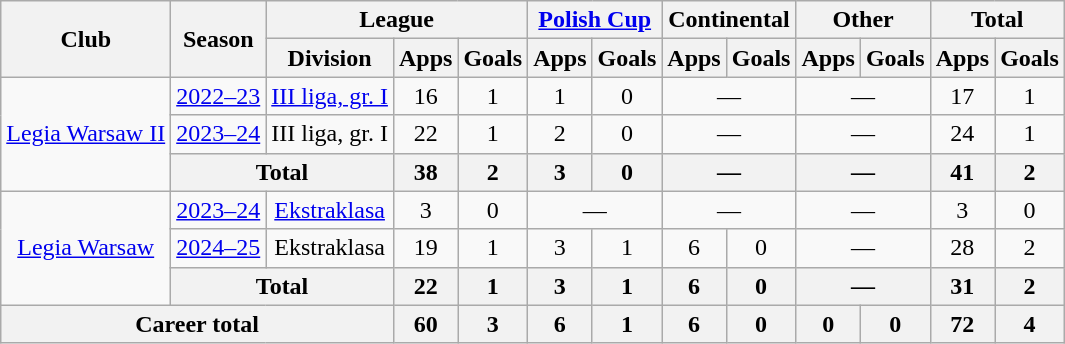<table class="wikitable" style="text-align: center;">
<tr>
<th rowspan="2">Club</th>
<th rowspan="2">Season</th>
<th colspan="3">League</th>
<th colspan="2"><a href='#'>Polish Cup</a></th>
<th colspan="2">Continental</th>
<th colspan="2">Other</th>
<th colspan="2">Total</th>
</tr>
<tr>
<th>Division</th>
<th>Apps</th>
<th>Goals</th>
<th>Apps</th>
<th>Goals</th>
<th>Apps</th>
<th>Goals</th>
<th>Apps</th>
<th>Goals</th>
<th>Apps</th>
<th>Goals</th>
</tr>
<tr>
<td rowspan="3"><a href='#'>Legia Warsaw II</a></td>
<td><a href='#'>2022–23</a></td>
<td><a href='#'>III liga, gr. I</a></td>
<td>16</td>
<td>1</td>
<td>1</td>
<td>0</td>
<td colspan="2">—</td>
<td colspan="2">—</td>
<td>17</td>
<td>1</td>
</tr>
<tr>
<td><a href='#'>2023–24</a></td>
<td>III liga, gr. I</td>
<td>22</td>
<td>1</td>
<td>2</td>
<td>0</td>
<td colspan="2">—</td>
<td colspan="2">—</td>
<td>24</td>
<td>1</td>
</tr>
<tr>
<th colspan="2">Total</th>
<th>38</th>
<th>2</th>
<th>3</th>
<th>0</th>
<th colspan="2">—</th>
<th colspan="2">—</th>
<th>41</th>
<th>2</th>
</tr>
<tr>
<td rowspan="3"><a href='#'>Legia Warsaw</a></td>
<td><a href='#'>2023–24</a></td>
<td><a href='#'>Ekstraklasa</a></td>
<td>3</td>
<td>0</td>
<td colspan="2">—</td>
<td colspan="2">—</td>
<td colspan="2">—</td>
<td>3</td>
<td>0</td>
</tr>
<tr>
<td><a href='#'>2024–25</a></td>
<td>Ekstraklasa</td>
<td>19</td>
<td>1</td>
<td>3</td>
<td>1</td>
<td>6</td>
<td>0</td>
<td colspan="2">—</td>
<td>28</td>
<td>2</td>
</tr>
<tr>
<th colspan="2">Total</th>
<th>22</th>
<th>1</th>
<th>3</th>
<th>1</th>
<th>6</th>
<th>0</th>
<th colspan="2">—</th>
<th>31</th>
<th>2</th>
</tr>
<tr>
<th colspan="3">Career total</th>
<th>60</th>
<th>3</th>
<th>6</th>
<th>1</th>
<th>6</th>
<th>0</th>
<th>0</th>
<th>0</th>
<th>72</th>
<th>4</th>
</tr>
</table>
